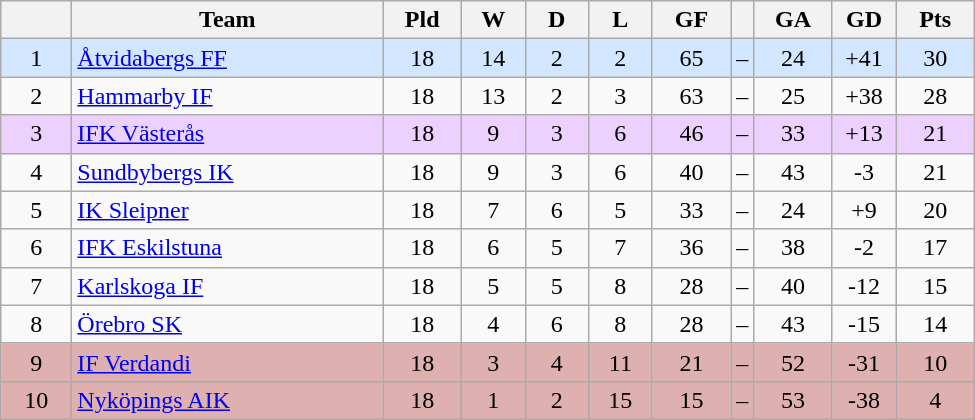<table class="wikitable" style="text-align: center;">
<tr>
<th style="width: 40px;"></th>
<th style="width: 200px;">Team</th>
<th style="width: 45px;">Pld</th>
<th style="width: 35px;">W</th>
<th style="width: 35px;">D</th>
<th style="width: 35px;">L</th>
<th style="width: 45px;">GF</th>
<th></th>
<th style="width: 45px;">GA</th>
<th style="width: 35px;">GD</th>
<th style="width: 45px;">Pts</th>
</tr>
<tr style="background: #d2e6ff">
<td>1</td>
<td style="text-align: left;"><a href='#'>Åtvidabergs FF</a></td>
<td>18</td>
<td>14</td>
<td>2</td>
<td>2</td>
<td>65</td>
<td>–</td>
<td>24</td>
<td>+41</td>
<td>30</td>
</tr>
<tr>
<td>2</td>
<td style="text-align: left;"><a href='#'>Hammarby IF</a></td>
<td>18</td>
<td>13</td>
<td>2</td>
<td>3</td>
<td>63</td>
<td>–</td>
<td>25</td>
<td>+38</td>
<td>28</td>
</tr>
<tr style="background: #ecd1ff">
<td>3</td>
<td style="text-align: left;"><a href='#'>IFK Västerås</a></td>
<td>18</td>
<td>9</td>
<td>3</td>
<td>6</td>
<td>46</td>
<td>–</td>
<td>33</td>
<td>+13</td>
<td>21</td>
</tr>
<tr>
<td>4</td>
<td style="text-align: left;"><a href='#'>Sundbybergs IK</a></td>
<td>18</td>
<td>9</td>
<td>3</td>
<td>6</td>
<td>40</td>
<td>–</td>
<td>43</td>
<td>-3</td>
<td>21</td>
</tr>
<tr>
<td>5</td>
<td style="text-align: left;"><a href='#'>IK Sleipner</a></td>
<td>18</td>
<td>7</td>
<td>6</td>
<td>5</td>
<td>33</td>
<td>–</td>
<td>24</td>
<td>+9</td>
<td>20</td>
</tr>
<tr>
<td>6</td>
<td style="text-align: left;"><a href='#'>IFK Eskilstuna</a></td>
<td>18</td>
<td>6</td>
<td>5</td>
<td>7</td>
<td>36</td>
<td>–</td>
<td>38</td>
<td>-2</td>
<td>17</td>
</tr>
<tr>
<td>7</td>
<td style="text-align: left;"><a href='#'>Karlskoga IF</a></td>
<td>18</td>
<td>5</td>
<td>5</td>
<td>8</td>
<td>28</td>
<td>–</td>
<td>40</td>
<td>-12</td>
<td>15</td>
</tr>
<tr>
<td>8</td>
<td style="text-align: left;"><a href='#'>Örebro SK</a></td>
<td>18</td>
<td>4</td>
<td>6</td>
<td>8</td>
<td>28</td>
<td>–</td>
<td>43</td>
<td>-15</td>
<td>14</td>
</tr>
<tr style="background: #deb0b0">
<td>9</td>
<td style="text-align: left;"><a href='#'>IF Verdandi</a></td>
<td>18</td>
<td>3</td>
<td>4</td>
<td>11</td>
<td>21</td>
<td>–</td>
<td>52</td>
<td>-31</td>
<td>10</td>
</tr>
<tr style="background: #deb0b0">
<td>10</td>
<td style="text-align: left;"><a href='#'>Nyköpings AIK</a></td>
<td>18</td>
<td>1</td>
<td>2</td>
<td>15</td>
<td>15</td>
<td>–</td>
<td>53</td>
<td>-38</td>
<td>4</td>
</tr>
</table>
